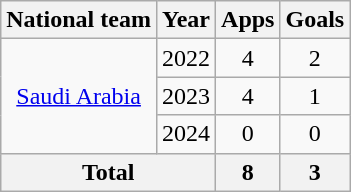<table class="wikitable" style="text-align:center">
<tr>
<th>National team</th>
<th>Year</th>
<th>Apps</th>
<th>Goals</th>
</tr>
<tr>
<td rowspan="3"><a href='#'>Saudi Arabia</a></td>
<td>2022</td>
<td>4</td>
<td>2</td>
</tr>
<tr>
<td>2023</td>
<td>4</td>
<td>1</td>
</tr>
<tr>
<td>2024</td>
<td>0</td>
<td>0</td>
</tr>
<tr>
<th colspan="2">Total</th>
<th>8</th>
<th>3</th>
</tr>
</table>
